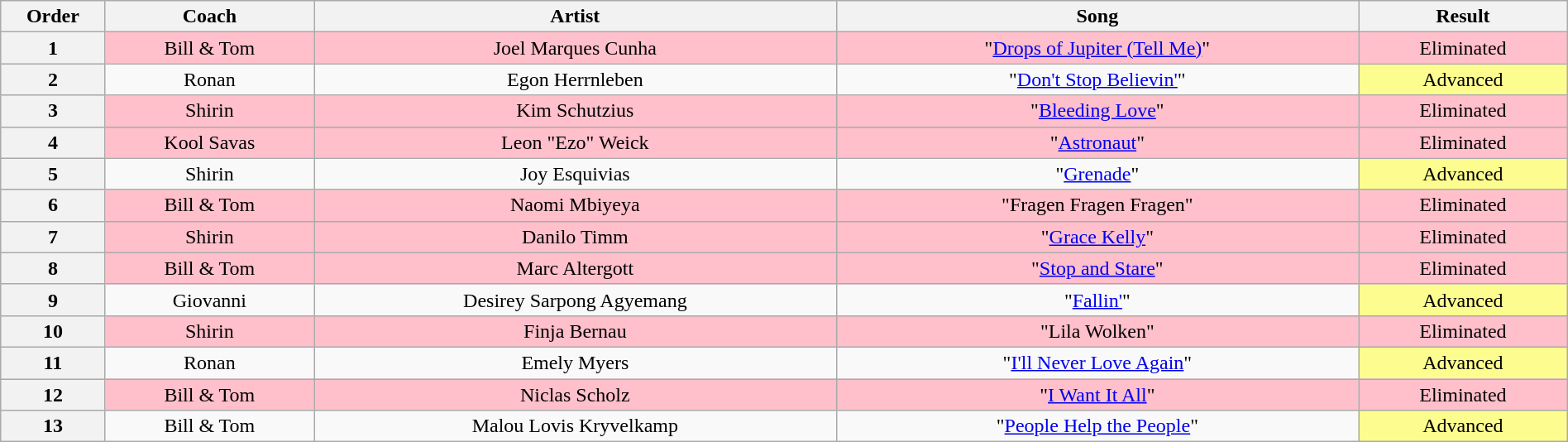<table class="wikitable plainrowheaders" style="text-align:center; width:100%">
<tr>
<th style="width:04%">Order</th>
<th style="width:08%">Coach</th>
<th style="width:20%">Artist</th>
<th style="width:20%">Song</th>
<th style="width:08%">Result</th>
</tr>
<tr style="background: pink">
<th>1</th>
<td>Bill & Tom</td>
<td>Joel Marques Cunha</td>
<td>"<a href='#'>Drops of Jupiter (Tell Me)</a>"</td>
<td>Eliminated</td>
</tr>
<tr>
<th>2</th>
<td>Ronan</td>
<td>Egon Herrnleben</td>
<td>"<a href='#'>Don't Stop Believin'</a>"</td>
<td style="background:#fdfc8f">Advanced</td>
</tr>
<tr style="background: pink">
<th>3</th>
<td>Shirin</td>
<td>Kim Schutzius</td>
<td>"<a href='#'>Bleeding Love</a>"</td>
<td>Eliminated</td>
</tr>
<tr style="background: pink">
<th>4</th>
<td>Kool Savas</td>
<td>Leon "Ezo" Weick</td>
<td>"<a href='#'>Astronaut</a>"</td>
<td>Eliminated</td>
</tr>
<tr>
<th>5</th>
<td>Shirin</td>
<td>Joy Esquivias</td>
<td>"<a href='#'>Grenade</a>"</td>
<td style="background:#fdfc8f">Advanced</td>
</tr>
<tr style="background: pink">
<th>6</th>
<td>Bill & Tom</td>
<td>Naomi Mbiyeya</td>
<td>"Fragen Fragen Fragen"</td>
<td>Eliminated</td>
</tr>
<tr style="background: pink">
<th>7</th>
<td>Shirin</td>
<td>Danilo Timm</td>
<td>"<a href='#'>Grace Kelly</a>"</td>
<td>Eliminated</td>
</tr>
<tr style="background: pink">
<th>8</th>
<td>Bill & Tom</td>
<td>Marc Altergott</td>
<td>"<a href='#'>Stop and Stare</a>"</td>
<td>Eliminated</td>
</tr>
<tr>
<th>9</th>
<td>Giovanni</td>
<td>Desirey Sarpong Agyemang</td>
<td>"<a href='#'>Fallin'</a>"</td>
<td style="background:#fdfc8f">Advanced</td>
</tr>
<tr style="background: pink">
<th>10</th>
<td>Shirin</td>
<td>Finja Bernau</td>
<td>"Lila Wolken"</td>
<td>Eliminated</td>
</tr>
<tr>
<th>11</th>
<td>Ronan</td>
<td>Emely Myers</td>
<td>"<a href='#'>I'll Never Love Again</a>"</td>
<td style="background:#fdfc8f">Advanced</td>
</tr>
<tr style="background: pink">
<th>12</th>
<td>Bill & Tom</td>
<td>Niclas Scholz</td>
<td>"<a href='#'>I Want It All</a>"</td>
<td>Eliminated</td>
</tr>
<tr>
<th>13</th>
<td>Bill & Tom</td>
<td>Malou Lovis Kryvelkamp</td>
<td>"<a href='#'>People Help the People</a>"</td>
<td style="background:#fdfc8f">Advanced</td>
</tr>
</table>
